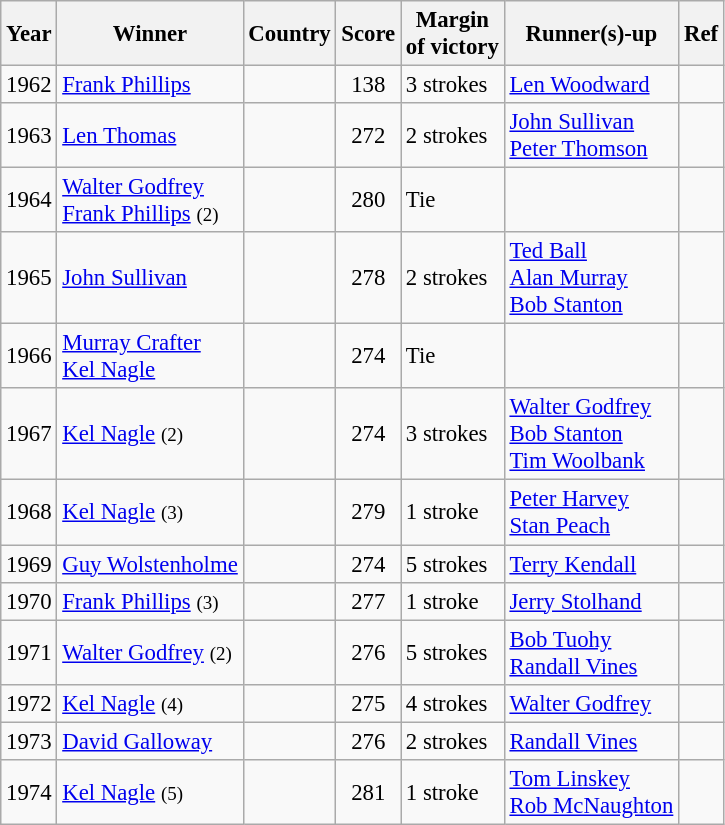<table class="wikitable" style="font-size:95%">
<tr>
<th>Year</th>
<th>Winner</th>
<th>Country</th>
<th>Score</th>
<th>Margin<br>of victory</th>
<th>Runner(s)-up</th>
<th>Ref</th>
</tr>
<tr>
<td>1962</td>
<td><a href='#'>Frank Phillips</a></td>
<td></td>
<td align=center>138</td>
<td>3 strokes</td>
<td> <a href='#'>Len Woodward</a></td>
<td></td>
</tr>
<tr>
<td>1963</td>
<td><a href='#'>Len Thomas</a></td>
<td></td>
<td align=center>272</td>
<td>2 strokes</td>
<td> <a href='#'>John Sullivan</a><br> <a href='#'>Peter Thomson</a></td>
<td></td>
</tr>
<tr>
<td>1964</td>
<td><a href='#'>Walter Godfrey</a><br><a href='#'>Frank Phillips</a> <small>(2)</small></td>
<td><br></td>
<td align=center>280</td>
<td>Tie</td>
<td></td>
<td></td>
</tr>
<tr>
<td>1965</td>
<td><a href='#'>John Sullivan</a></td>
<td></td>
<td align=center>278</td>
<td>2 strokes</td>
<td> <a href='#'>Ted Ball</a><br> <a href='#'>Alan Murray</a><br> <a href='#'>Bob Stanton</a></td>
<td></td>
</tr>
<tr>
<td>1966</td>
<td><a href='#'>Murray Crafter</a><br><a href='#'>Kel Nagle</a></td>
<td><br></td>
<td align=center>274</td>
<td>Tie</td>
<td></td>
<td></td>
</tr>
<tr>
<td>1967</td>
<td><a href='#'>Kel Nagle</a> <small>(2)</small></td>
<td></td>
<td align=center>274</td>
<td>3 strokes</td>
<td> <a href='#'>Walter Godfrey</a><br> <a href='#'>Bob Stanton</a><br> <a href='#'>Tim Woolbank</a></td>
<td></td>
</tr>
<tr>
<td>1968</td>
<td><a href='#'>Kel Nagle</a> <small>(3)</small></td>
<td></td>
<td align=center>279</td>
<td>1 stroke</td>
<td> <a href='#'>Peter Harvey</a><br> <a href='#'>Stan Peach</a></td>
<td></td>
</tr>
<tr>
<td>1969</td>
<td><a href='#'>Guy Wolstenholme</a></td>
<td></td>
<td align=center>274</td>
<td>5 strokes</td>
<td> <a href='#'>Terry Kendall</a></td>
<td></td>
</tr>
<tr>
<td>1970</td>
<td><a href='#'>Frank Phillips</a> <small>(3)</small></td>
<td></td>
<td align=center>277</td>
<td>1 stroke</td>
<td> <a href='#'>Jerry Stolhand</a></td>
<td></td>
</tr>
<tr>
<td>1971</td>
<td><a href='#'>Walter Godfrey</a> <small>(2)</small></td>
<td></td>
<td align=center>276</td>
<td>5 strokes</td>
<td> <a href='#'>Bob Tuohy</a><br> <a href='#'>Randall Vines</a></td>
<td></td>
</tr>
<tr>
<td>1972</td>
<td><a href='#'>Kel Nagle</a> <small>(4)</small></td>
<td></td>
<td align=center>275</td>
<td>4 strokes</td>
<td> <a href='#'>Walter Godfrey</a></td>
<td></td>
</tr>
<tr>
<td>1973</td>
<td><a href='#'>David Galloway</a></td>
<td></td>
<td align=center>276</td>
<td>2 strokes</td>
<td> <a href='#'>Randall Vines</a></td>
<td></td>
</tr>
<tr>
<td>1974</td>
<td><a href='#'>Kel Nagle</a> <small>(5)</small></td>
<td></td>
<td align=center>281</td>
<td>1 stroke</td>
<td> <a href='#'>Tom Linskey</a><br> <a href='#'>Rob McNaughton</a></td>
<td></td>
</tr>
</table>
